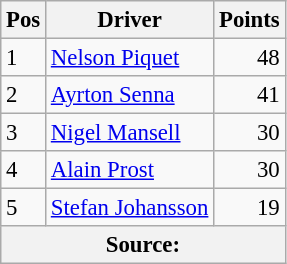<table class="wikitable" style="font-size: 95%;">
<tr>
<th>Pos</th>
<th>Driver</th>
<th>Points</th>
</tr>
<tr>
<td>1</td>
<td> <a href='#'>Nelson Piquet</a></td>
<td align="right">48</td>
</tr>
<tr>
<td>2</td>
<td> <a href='#'>Ayrton Senna</a></td>
<td align="right">41</td>
</tr>
<tr>
<td>3</td>
<td> <a href='#'>Nigel Mansell</a></td>
<td align="right">30</td>
</tr>
<tr>
<td>4</td>
<td> <a href='#'>Alain Prost</a></td>
<td align="right">30</td>
</tr>
<tr>
<td>5</td>
<td> <a href='#'>Stefan Johansson</a></td>
<td align="right">19</td>
</tr>
<tr>
<th colspan=4>Source:</th>
</tr>
</table>
